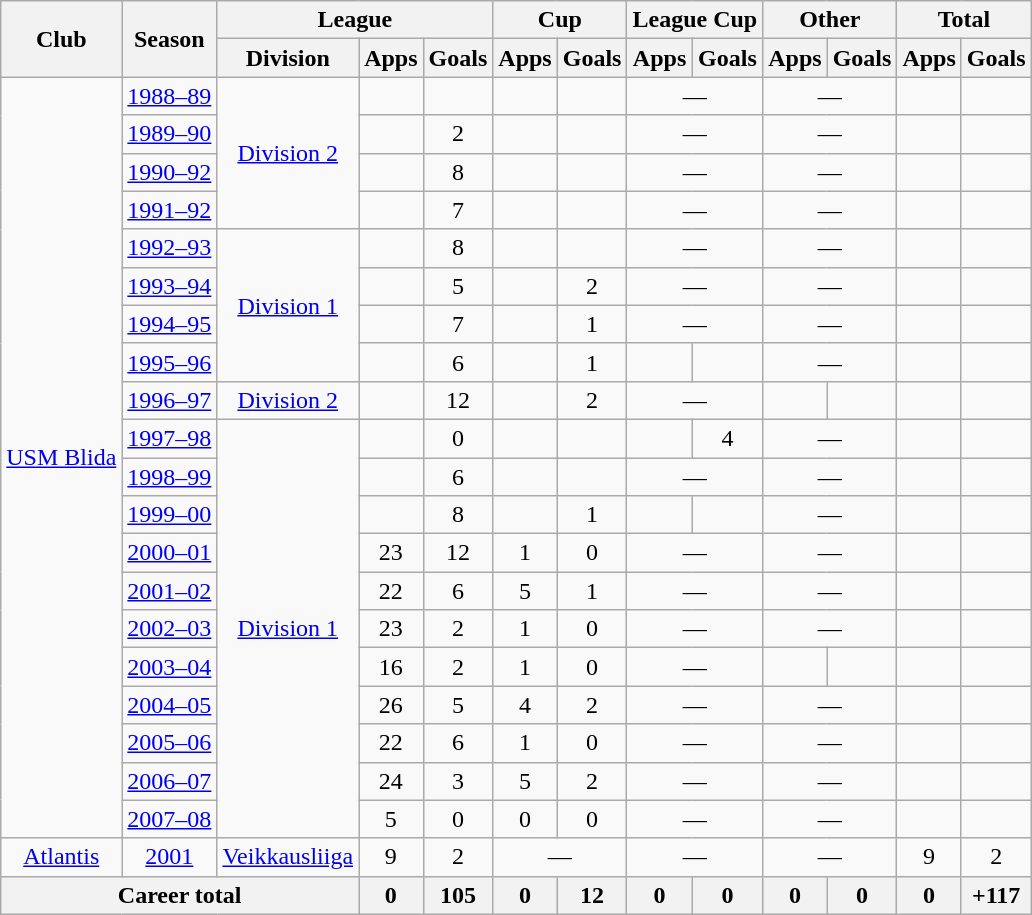<table class="wikitable" style="text-align: center">
<tr>
<th rowspan="2">Club</th>
<th rowspan="2">Season</th>
<th colspan="3">League</th>
<th colspan="2">Cup</th>
<th colspan="2">League Cup</th>
<th colspan="2">Other</th>
<th colspan="2">Total</th>
</tr>
<tr>
<th>Division</th>
<th>Apps</th>
<th>Goals</th>
<th>Apps</th>
<th>Goals</th>
<th>Apps</th>
<th>Goals</th>
<th>Apps</th>
<th>Goals</th>
<th>Apps</th>
<th>Goals</th>
</tr>
<tr>
<td rowspan="20" valign="center"><a href='#'>USM Blida</a></td>
<td><a href='#'>1988–89</a></td>
<td rowspan=4><a href='#'>Division 2</a></td>
<td></td>
<td></td>
<td></td>
<td></td>
<td colspan=2>—</td>
<td colspan=2>—</td>
<td></td>
<td></td>
</tr>
<tr>
<td><a href='#'>1989–90</a></td>
<td></td>
<td>2</td>
<td></td>
<td></td>
<td colspan=2>—</td>
<td colspan=2>—</td>
<td></td>
<td></td>
</tr>
<tr>
<td><a href='#'>1990–92</a></td>
<td></td>
<td>8</td>
<td></td>
<td></td>
<td colspan=2>—</td>
<td colspan=2>—</td>
<td></td>
<td></td>
</tr>
<tr>
<td><a href='#'>1991–92</a></td>
<td></td>
<td>7</td>
<td></td>
<td></td>
<td colspan=2>—</td>
<td colspan=2>—</td>
<td></td>
<td></td>
</tr>
<tr>
<td><a href='#'>1992–93</a></td>
<td rowspan=4><a href='#'>Division 1</a></td>
<td></td>
<td>8</td>
<td></td>
<td></td>
<td colspan=2>—</td>
<td colspan=2>—</td>
<td></td>
<td></td>
</tr>
<tr>
<td><a href='#'>1993–94</a></td>
<td></td>
<td>5</td>
<td></td>
<td>2</td>
<td colspan=2>—</td>
<td colspan=2>—</td>
<td></td>
<td></td>
</tr>
<tr>
<td><a href='#'>1994–95</a></td>
<td></td>
<td>7</td>
<td></td>
<td>1</td>
<td colspan=2>—</td>
<td colspan=2>—</td>
<td></td>
<td></td>
</tr>
<tr>
<td><a href='#'>1995–96</a></td>
<td></td>
<td>6</td>
<td></td>
<td>1</td>
<td></td>
<td></td>
<td colspan=2>—</td>
<td></td>
<td></td>
</tr>
<tr>
<td><a href='#'>1996–97</a></td>
<td><a href='#'>Division 2</a></td>
<td></td>
<td>12</td>
<td></td>
<td>2</td>
<td colspan=2>—</td>
<td></td>
<td></td>
<td></td>
<td></td>
</tr>
<tr>
<td><a href='#'>1997–98</a></td>
<td rowspan=11><a href='#'>Division 1</a></td>
<td></td>
<td>0</td>
<td></td>
<td></td>
<td></td>
<td>4</td>
<td colspan=2>—</td>
<td></td>
<td></td>
</tr>
<tr>
<td><a href='#'>1998–99</a></td>
<td></td>
<td>6</td>
<td></td>
<td></td>
<td colspan=2>—</td>
<td colspan=2>—</td>
<td></td>
<td></td>
</tr>
<tr>
<td><a href='#'>1999–00</a></td>
<td></td>
<td>8</td>
<td></td>
<td>1</td>
<td></td>
<td></td>
<td colspan=2>—</td>
<td></td>
<td></td>
</tr>
<tr>
<td><a href='#'>2000–01</a></td>
<td>23</td>
<td>12</td>
<td>1</td>
<td>0</td>
<td colspan=2>—</td>
<td colspan=2>—</td>
<td></td>
<td></td>
</tr>
<tr>
<td><a href='#'>2001–02</a></td>
<td>22</td>
<td>6</td>
<td>5</td>
<td>1</td>
<td colspan=2>—</td>
<td colspan=2>—</td>
<td></td>
<td></td>
</tr>
<tr>
<td><a href='#'>2002–03</a></td>
<td>23</td>
<td>2</td>
<td>1</td>
<td>0</td>
<td colspan=2>—</td>
<td colspan=2>—</td>
<td></td>
<td></td>
</tr>
<tr>
<td><a href='#'>2003–04</a></td>
<td>16</td>
<td>2</td>
<td>1</td>
<td>0</td>
<td colspan=2>—</td>
<td></td>
<td></td>
<td></td>
<td></td>
</tr>
<tr>
<td><a href='#'>2004–05</a></td>
<td>26</td>
<td>5</td>
<td>4</td>
<td>2</td>
<td colspan=2>—</td>
<td colspan=2>—</td>
<td></td>
<td></td>
</tr>
<tr>
<td><a href='#'>2005–06</a></td>
<td>22</td>
<td>6</td>
<td>1</td>
<td>0</td>
<td colspan=2>—</td>
<td colspan=2>—</td>
<td></td>
<td></td>
</tr>
<tr>
<td><a href='#'>2006–07</a></td>
<td>24</td>
<td>3</td>
<td>5</td>
<td>2</td>
<td colspan=2>—</td>
<td colspan=2>—</td>
<td></td>
<td></td>
</tr>
<tr>
<td><a href='#'>2007–08</a></td>
<td>5</td>
<td>0</td>
<td>0</td>
<td>0</td>
<td colspan=2>—</td>
<td colspan=2>—</td>
<td></td>
<td></td>
</tr>
<tr>
<td><a href='#'>Atlantis</a></td>
<td><a href='#'>2001</a></td>
<td><a href='#'>Veikkausliiga</a></td>
<td>9</td>
<td>2</td>
<td colspan=2>—</td>
<td colspan=2>—</td>
<td colspan=2>—</td>
<td>9</td>
<td>2</td>
</tr>
<tr>
<th colspan="3">Career total</th>
<th>0</th>
<th>105</th>
<th>0</th>
<th>12</th>
<th>0</th>
<th>0</th>
<th>0</th>
<th>0</th>
<th>0</th>
<th>+117</th>
</tr>
</table>
